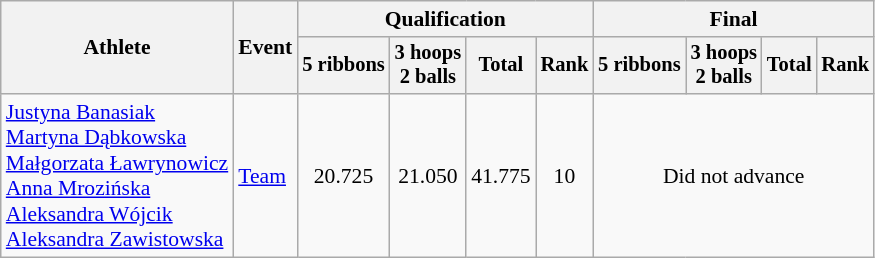<table class="wikitable" style="font-size:90%">
<tr>
<th rowspan="2">Athlete</th>
<th rowspan="2">Event</th>
<th colspan="4">Qualification</th>
<th colspan="4">Final</th>
</tr>
<tr style="font-size:95%">
<th>5 ribbons</th>
<th>3 hoops <br>2 balls</th>
<th>Total</th>
<th>Rank</th>
<th>5 ribbons</th>
<th>3 hoops <br>2 balls</th>
<th>Total</th>
<th>Rank</th>
</tr>
<tr align=center>
<td align=left><a href='#'>Justyna Banasiak</a><br><a href='#'>Martyna Dąbkowska</a><br><a href='#'>Małgorzata Ławrynowicz</a><br><a href='#'>Anna Mrozińska</a><br><a href='#'>Aleksandra Wójcik</a><br><a href='#'>Aleksandra Zawistowska</a></td>
<td align=left><a href='#'>Team</a></td>
<td>20.725</td>
<td>21.050</td>
<td>41.775</td>
<td>10</td>
<td colspan=4>Did not advance</td>
</tr>
</table>
